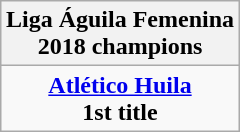<table class="wikitable" style="text-align: center; margin: 0 auto;">
<tr>
<th>Liga Águila Femenina<br>2018 champions</th>
</tr>
<tr>
<td><strong><a href='#'>Atlético Huila</a></strong><br><strong>1st title</strong></td>
</tr>
</table>
